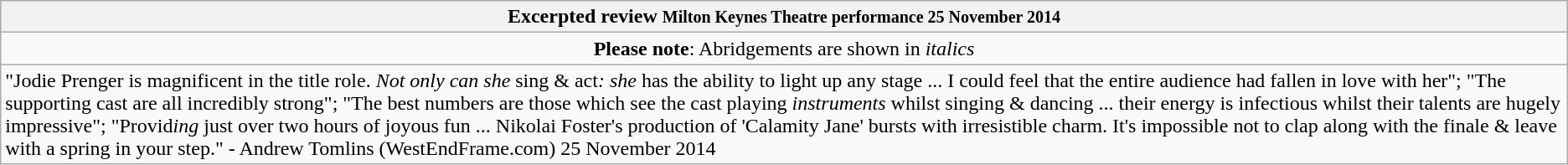<table class="wikitable floatright collapsible collapsed">
<tr>
<th>Excerpted review <small>Milton Keynes Theatre performance 25 November 2014</small></th>
</tr>
<tr>
<td style="text-align:center;"><strong>Please note</strong>: Abridgements are shown in <em>italics</em></td>
</tr>
<tr>
<td>"Jodie Prenger is magnificent in the title role. <em>Not only can she</em> sing & act<em>: she</em> has the ability to light up any stage ... I could feel that the entire audience had fallen in love with her"; "The supporting cast are all incredibly strong"; "The best numbers are those which see the cast playing <em>instruments</em> whilst singing & dancing ... their energy is infectious whilst their talents are hugely impressive"; "Provid<em>ing</em> just over two hours of joyous fun ... Nikolai Foster's production of 'Calamity Jane' burst<em>s</em> with irresistible charm. It's impossible not to clap along with the finale & leave with a spring in your step." - Andrew Tomlins (WestEndFrame.com) 25 November 2014 </td>
</tr>
</table>
